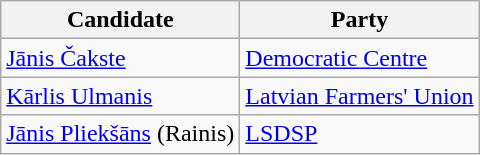<table class="wikitable" style="text-align: left;">
<tr>
<th>Candidate</th>
<th>Party</th>
</tr>
<tr>
<td><a href='#'>Jānis Čakste</a></td>
<td><a href='#'>Democratic Centre</a></td>
</tr>
<tr>
<td><a href='#'>Kārlis Ulmanis</a></td>
<td><a href='#'>Latvian Farmers' Union</a></td>
</tr>
<tr>
<td><a href='#'>Jānis Pliekšāns</a> (Rainis)</td>
<td><a href='#'>LSDSP</a></td>
</tr>
</table>
